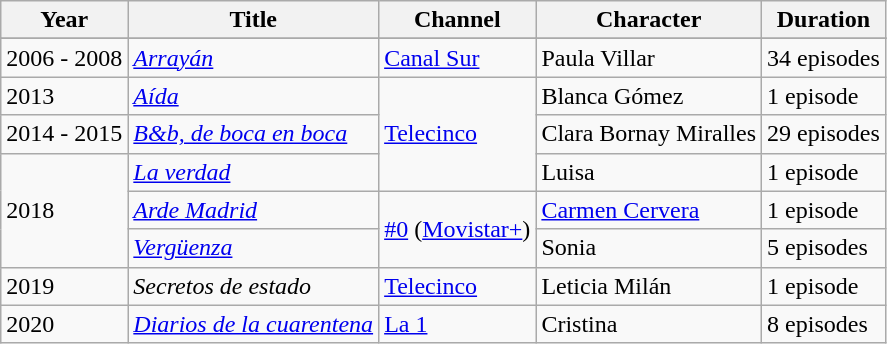<table class="wikitable">
<tr>
<th>Year</th>
<th>Title</th>
<th>Channel</th>
<th>Character</th>
<th>Duration</th>
</tr>
<tr>
</tr>
<tr>
<td>2006 - 2008</td>
<td><a href='#'><em>Arrayán</em></a></td>
<td><a href='#'>Canal Sur</a></td>
<td>Paula Villar</td>
<td>34 episodes</td>
</tr>
<tr>
<td>2013</td>
<td><em><a href='#'>Aída</a></em></td>
<td rowspan="3"><a href='#'>Telecinco</a></td>
<td>Blanca Gómez</td>
<td>1 episode</td>
</tr>
<tr>
<td>2014 - 2015</td>
<td><em><a href='#'>B&b, de boca en boca</a></em></td>
<td>Clara Bornay Miralles</td>
<td>29 episodes</td>
</tr>
<tr>
<td rowspan="3">2018</td>
<td><a href='#'><em>La verdad</em></a></td>
<td>Luisa</td>
<td>1 episode</td>
</tr>
<tr>
<td><em><a href='#'>Arde Madrid</a></em></td>
<td rowspan="2"><a href='#'>#0</a> (<a href='#'>Movistar+</a>)</td>
<td><a href='#'>Carmen Cervera</a></td>
<td>1 episode</td>
</tr>
<tr>
<td><em><a href='#'>Vergüenza</a></em></td>
<td>Sonia</td>
<td>5 episodes</td>
</tr>
<tr>
<td>2019</td>
<td><em>Secretos de estado</em></td>
<td><a href='#'>Telecinco</a></td>
<td>Leticia Milán</td>
<td>1 episode</td>
</tr>
<tr>
<td>2020</td>
<td><em><a href='#'>Diarios de la cuarentena</a></em></td>
<td><a href='#'>La 1</a></td>
<td>Cristina</td>
<td>8 episodes</td>
</tr>
</table>
